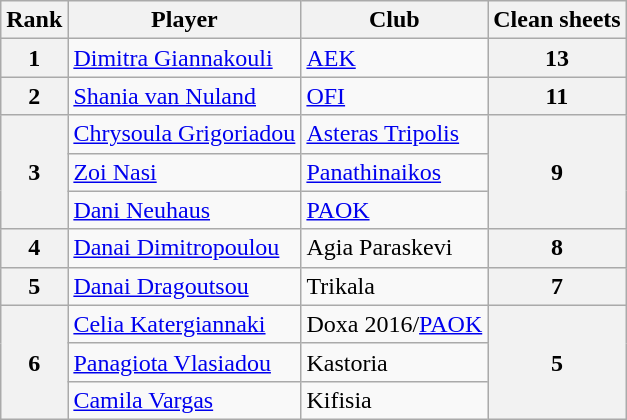<table class="wikitable" style="text-align: left;">
<tr>
<th>Rank</th>
<th>Player</th>
<th>Club</th>
<th>Clean sheets</th>
</tr>
<tr>
<th>1</th>
<td> <a href='#'>Dimitra Giannakouli</a></td>
<td><a href='#'>AEK</a></td>
<th>13</th>
</tr>
<tr>
<th>2</th>
<td> <a href='#'>Shania van Nuland</a></td>
<td><a href='#'>OFI</a></td>
<th>11</th>
</tr>
<tr>
<th rowspan=3>3</th>
<td> <a href='#'>Chrysoula Grigoriadou</a></td>
<td><a href='#'>Asteras Tripolis</a></td>
<th rowspan=3>9</th>
</tr>
<tr>
<td> <a href='#'>Zoi Nasi</a></td>
<td><a href='#'>Panathinaikos</a></td>
</tr>
<tr>
<td> <a href='#'>Dani Neuhaus</a></td>
<td><a href='#'>PAOK</a></td>
</tr>
<tr>
<th>4</th>
<td> <a href='#'>Danai Dimitropoulou</a></td>
<td>Agia Paraskevi</td>
<th>8</th>
</tr>
<tr>
<th>5</th>
<td> <a href='#'>Danai Dragoutsou</a></td>
<td>Trikala</td>
<th>7</th>
</tr>
<tr>
<th rowspan=3>6</th>
<td> <a href='#'>Celia Katergiannaki</a></td>
<td>Doxa 2016/<a href='#'>PAOK</a></td>
<th rowspan=3>5</th>
</tr>
<tr>
<td> <a href='#'>Panagiota Vlasiadou</a></td>
<td>Kastoria</td>
</tr>
<tr>
<td> <a href='#'>Camila Vargas</a></td>
<td>Kifisia</td>
</tr>
</table>
